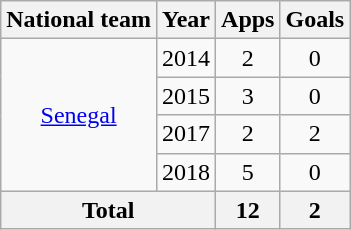<table class="wikitable" style="text-align:center">
<tr>
<th>National team</th>
<th>Year</th>
<th>Apps</th>
<th>Goals</th>
</tr>
<tr>
<td rowspan="4"><a href='#'>Senegal</a></td>
<td>2014</td>
<td>2</td>
<td>0</td>
</tr>
<tr>
<td>2015</td>
<td>3</td>
<td>0</td>
</tr>
<tr>
<td>2017</td>
<td>2</td>
<td>2</td>
</tr>
<tr>
<td>2018</td>
<td>5</td>
<td>0</td>
</tr>
<tr>
<th colspan="2">Total</th>
<th>12</th>
<th>2</th>
</tr>
</table>
